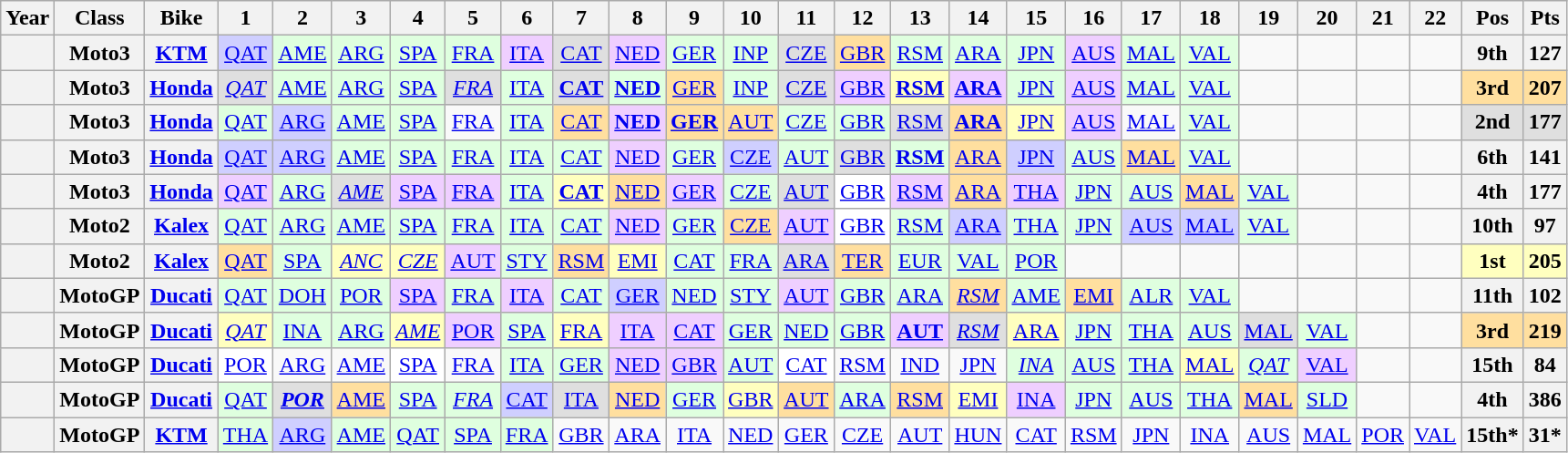<table class="wikitable" style="text-align:center;">
<tr>
<th>Year</th>
<th>Class</th>
<th>Bike</th>
<th>1</th>
<th>2</th>
<th>3</th>
<th>4</th>
<th>5</th>
<th>6</th>
<th>7</th>
<th>8</th>
<th>9</th>
<th>10</th>
<th>11</th>
<th>12</th>
<th>13</th>
<th>14</th>
<th>15</th>
<th>16</th>
<th>17</th>
<th>18</th>
<th>19</th>
<th>20</th>
<th>21</th>
<th>22</th>
<th>Pos</th>
<th>Pts</th>
</tr>
<tr>
<th></th>
<th>Moto3</th>
<th><a href='#'>KTM</a></th>
<td style="background:#cfcfff;"><a href='#'>QAT</a><br></td>
<td style="background:#dfffdf;"><a href='#'>AME</a><br></td>
<td style="background:#dfffdf;"><a href='#'>ARG</a><br></td>
<td style="background:#dfffdf;"><a href='#'>SPA</a><br></td>
<td style="background:#dfffdf;"><a href='#'>FRA</a><br></td>
<td style="background:#efcfff;"><a href='#'>ITA</a><br></td>
<td style="background:#dfdfdf;"><a href='#'>CAT</a><br></td>
<td style="background:#efcfff;"><a href='#'>NED</a><br></td>
<td style="background:#dfffdf;"><a href='#'>GER</a><br></td>
<td style="background:#dfffdf;"><a href='#'>INP</a><br></td>
<td style="background:#dfdfdf;"><a href='#'>CZE</a><br></td>
<td style="background:#ffdf9f;"><a href='#'>GBR</a><br></td>
<td style="background:#dfffdf;"><a href='#'>RSM</a><br></td>
<td style="background:#dfffdf;"><a href='#'>ARA</a><br></td>
<td style="background:#dfffdf;"><a href='#'>JPN</a><br></td>
<td style="background:#efcfff;"><a href='#'>AUS</a><br></td>
<td style="background:#dfffdf;"><a href='#'>MAL</a><br></td>
<td style="background:#dfffdf;"><a href='#'>VAL</a><br></td>
<td></td>
<td></td>
<td></td>
<td></td>
<th>9th</th>
<th>127</th>
</tr>
<tr>
<th></th>
<th>Moto3</th>
<th><a href='#'>Honda</a></th>
<td style="background:#dfdfdf;"><em><a href='#'>QAT</a></em><br></td>
<td style="background:#dfffdf;"><a href='#'>AME</a><br></td>
<td style="background:#dfffdf;"><a href='#'>ARG</a><br></td>
<td style="background:#dfffdf;"><a href='#'>SPA</a><br></td>
<td style="background:#dfdfdf;"><em><a href='#'>FRA</a></em><br></td>
<td style="background:#dfffdf;"><a href='#'>ITA</a><br></td>
<td style="background:#dfdfdf;"><strong><a href='#'>CAT</a></strong><br></td>
<td style="background:#dfffdf;"><strong><a href='#'>NED</a></strong><br></td>
<td style="background:#ffdf9f;"><a href='#'>GER</a><br></td>
<td style="background:#dfffdf;"><a href='#'>INP</a><br></td>
<td style="background:#dfdfdf;"><a href='#'>CZE</a><br></td>
<td style="background:#efcfff;"><a href='#'>GBR</a><br></td>
<td style="background:#ffffbf;"><strong><a href='#'>RSM</a></strong><br></td>
<td style="background:#efcfff;"><strong><a href='#'>ARA</a></strong><br></td>
<td style="background:#dfffdf;"><a href='#'>JPN</a><br></td>
<td style="background:#efcfff;"><a href='#'>AUS</a><br></td>
<td style="background:#dfffdf;"><a href='#'>MAL</a><br></td>
<td style="background:#dfffdf;"><a href='#'>VAL</a><br></td>
<td></td>
<td></td>
<td></td>
<td></td>
<th style="background:#ffdf9f;">3rd</th>
<th style="background:#ffdf9f;">207</th>
</tr>
<tr>
<th></th>
<th>Moto3</th>
<th><a href='#'>Honda</a></th>
<td style="background:#dfffdf;"><a href='#'>QAT</a><br></td>
<td style="background:#cfcfff;"><a href='#'>ARG</a><br></td>
<td style="background:#dfffdf;"><a href='#'>AME</a><br></td>
<td style="background:#dfffdf;"><a href='#'>SPA</a><br></td>
<td><a href='#'>FRA</a></td>
<td style="background:#dfffdf;"><a href='#'>ITA</a><br></td>
<td style="background:#ffdf9f;"><a href='#'>CAT</a><br></td>
<td style="background:#efcfff;"><strong><a href='#'>NED</a></strong><br></td>
<td style="background:#ffdf9f;"><strong><a href='#'>GER</a></strong><br></td>
<td style="background:#ffdf9f;"><a href='#'>AUT</a><br></td>
<td style="background:#dfffdf;"><a href='#'>CZE</a><br></td>
<td style="background:#dfffdf;"><a href='#'>GBR</a><br></td>
<td style="background:#dfdfdf;"><a href='#'>RSM</a><br></td>
<td style="background:#ffdf9f;"><strong><a href='#'>ARA</a></strong><br></td>
<td style="background:#ffffbf;"><a href='#'>JPN</a><br></td>
<td style="background:#efcfff;"><a href='#'>AUS</a><br></td>
<td><a href='#'>MAL</a></td>
<td style="background:#dfffdf;"><a href='#'>VAL</a><br></td>
<td></td>
<td></td>
<td></td>
<td></td>
<th style="background:#dfdfdf;">2nd</th>
<th style="background:#dfdfdf;">177</th>
</tr>
<tr>
<th></th>
<th>Moto3</th>
<th><a href='#'>Honda</a></th>
<td style="background:#cfcfff;"><a href='#'>QAT</a><br></td>
<td style="background:#cfcfff;"><a href='#'>ARG</a><br></td>
<td style="background:#dfffdf;"><a href='#'>AME</a><br></td>
<td style="background:#dfffdf;"><a href='#'>SPA</a><br></td>
<td style="background:#dfffdf;"><a href='#'>FRA</a><br></td>
<td style="background:#dfffdf;"><a href='#'>ITA</a><br></td>
<td style="background:#dfffdf;"><a href='#'>CAT</a><br></td>
<td style="background:#efcfff;"><a href='#'>NED</a><br></td>
<td style="background:#dfffdf;"><a href='#'>GER</a><br></td>
<td style="background:#cfcfff;"><a href='#'>CZE</a><br></td>
<td style="background:#dfffdf;"><a href='#'>AUT</a><br></td>
<td style="background:#dfdfdf;"><a href='#'>GBR</a><br></td>
<td style="background:#dfffdf;"><strong><a href='#'>RSM</a></strong><br></td>
<td style="background:#ffdf9f;"><a href='#'>ARA</a><br></td>
<td style="background:#cfcfff;"><a href='#'>JPN</a><br></td>
<td style="background:#dfffdf;"><a href='#'>AUS</a><br></td>
<td style="background:#ffdf9f;"><a href='#'>MAL</a><br></td>
<td style="background:#dfffdf;"><a href='#'>VAL</a><br></td>
<td></td>
<td></td>
<td></td>
<td></td>
<th>6th</th>
<th>141</th>
</tr>
<tr>
<th></th>
<th>Moto3</th>
<th><a href='#'>Honda</a></th>
<td style="background:#efcfff;"><a href='#'>QAT</a><br></td>
<td style="background:#dfffdf;"><a href='#'>ARG</a><br></td>
<td style="background:#dfdfdf;"><em><a href='#'>AME</a></em><br></td>
<td style="background:#efcfff;"><a href='#'>SPA</a><br></td>
<td style="background:#efcfff;"><a href='#'>FRA</a><br></td>
<td style="background:#dfffdf;"><a href='#'>ITA</a><br></td>
<td style="background:#ffffbf;"><strong><a href='#'>CAT</a></strong><br></td>
<td style="background:#ffdf9f;"><a href='#'>NED</a><br></td>
<td style="background:#efcfff;"><a href='#'>GER</a><br></td>
<td style="background:#dfffdf;"><a href='#'>CZE</a><br></td>
<td style="background:#dfdfdf;"><a href='#'>AUT</a><br></td>
<td style="background:#ffffff;"><a href='#'>GBR</a><br></td>
<td style="background:#efcfff;"><a href='#'>RSM</a><br></td>
<td style="background:#ffdf9f;"><a href='#'>ARA</a><br></td>
<td style="background:#efcfff;"><a href='#'>THA</a><br></td>
<td style="background:#dfffdf;"><a href='#'>JPN</a><br></td>
<td style="background:#dfffdf;"><a href='#'>AUS</a><br></td>
<td style="background:#ffdf9f;"><a href='#'>MAL</a><br></td>
<td style="background:#dfffdf;"><a href='#'>VAL</a><br></td>
<td></td>
<td></td>
<td></td>
<th>4th</th>
<th>177</th>
</tr>
<tr>
<th></th>
<th>Moto2</th>
<th><a href='#'>Kalex</a></th>
<td style="background:#dfffdf;"><a href='#'>QAT</a><br></td>
<td style="background:#dfffdf;"><a href='#'>ARG</a><br></td>
<td style="background:#dfffdf;"><a href='#'>AME</a><br></td>
<td style="background:#dfffdf;"><a href='#'>SPA</a><br></td>
<td style="background:#dfffdf;"><a href='#'>FRA</a><br></td>
<td style="background:#dfffdf;"><a href='#'>ITA</a><br></td>
<td style="background:#dfffdf;"><a href='#'>CAT</a><br></td>
<td style="background:#efcfff;"><a href='#'>NED</a><br></td>
<td style="background:#dfffdf;"><a href='#'>GER</a><br></td>
<td style="background:#ffdf9f;"><a href='#'>CZE</a><br></td>
<td style="background:#efcfff;"><a href='#'>AUT</a><br></td>
<td style="background:#ffffff;"><a href='#'>GBR</a><br></td>
<td style="background:#dfffdf;"><a href='#'>RSM</a><br></td>
<td style="background:#cfcfff;"><a href='#'>ARA</a><br></td>
<td style="background:#dfffdf;"><a href='#'>THA</a><br></td>
<td style="background:#dfffdf;"><a href='#'>JPN</a><br></td>
<td style="background:#cfcfff;"><a href='#'>AUS</a><br></td>
<td style="background:#cfcfff;"><a href='#'>MAL</a><br></td>
<td style="background:#dfffdf;"><a href='#'>VAL</a><br></td>
<td></td>
<td></td>
<td></td>
<th>10th</th>
<th>97</th>
</tr>
<tr>
<th></th>
<th>Moto2</th>
<th><a href='#'>Kalex</a></th>
<td style="background:#ffdf9f;"><a href='#'>QAT</a><br></td>
<td style="background:#dfffdf;"><a href='#'>SPA</a><br></td>
<td style="background:#ffffbf;"><em><a href='#'>ANC</a></em><br></td>
<td style="background:#ffffbf;"><em><a href='#'>CZE</a></em><br></td>
<td style="background:#efcfff;"><a href='#'>AUT</a><br></td>
<td style="background:#dfffdf;"><a href='#'>STY</a><br></td>
<td style="background:#ffdf9f;"><a href='#'>RSM</a><br></td>
<td style="background:#ffffbf;"><a href='#'>EMI</a><br></td>
<td style="background:#dfffdf;"><a href='#'>CAT</a><br></td>
<td style="background:#dfffdf;"><a href='#'>FRA</a><br></td>
<td style="background:#dfdfdf;"><a href='#'>ARA</a><br></td>
<td style="background:#ffdf9f;"><a href='#'>TER</a><br></td>
<td style="background:#dfffdf;"><a href='#'>EUR</a><br></td>
<td style="background:#dfffdf;"><a href='#'>VAL</a><br></td>
<td style="background:#dfffdf;"><a href='#'>POR</a><br></td>
<td></td>
<td></td>
<td></td>
<td></td>
<td></td>
<td></td>
<td></td>
<th style="background:#ffffbf;">1st</th>
<th style="background:#ffffbf;">205</th>
</tr>
<tr>
<th></th>
<th>MotoGP</th>
<th><a href='#'>Ducati</a></th>
<td style="background:#dfffdf;"><a href='#'>QAT</a><br></td>
<td style="background:#dfffdf;"><a href='#'>DOH</a><br></td>
<td style="background:#dfffdf;"><a href='#'>POR</a><br></td>
<td style="background:#efcfff;"><a href='#'>SPA</a><br></td>
<td style="background:#dfffdf;"><a href='#'>FRA</a><br></td>
<td style="background:#efcfff;"><a href='#'>ITA</a><br></td>
<td style="background:#dfffdf;"><a href='#'>CAT</a><br></td>
<td style="background:#cfcfff;"><a href='#'>GER</a><br></td>
<td style="background:#dfffdf;"><a href='#'>NED</a><br></td>
<td style="background:#dfffdf;"><a href='#'>STY</a><br></td>
<td style="background:#efcfff;"><a href='#'>AUT</a><br></td>
<td style="background:#dfffdf;"><a href='#'>GBR</a><br></td>
<td style="background:#dfffdf;"><a href='#'>ARA</a><br></td>
<td style="background:#ffdf9f;"><em><a href='#'>RSM</a></em><br></td>
<td style="background:#dfffdf;"><a href='#'>AME</a><br></td>
<td style="background:#ffdf9f;"><a href='#'>EMI</a><br></td>
<td style="background:#dfffdf;"><a href='#'>ALR</a><br></td>
<td style="background:#dfffdf;"><a href='#'>VAL</a><br></td>
<td></td>
<td></td>
<td></td>
<td></td>
<th>11th</th>
<th>102</th>
</tr>
<tr>
<th></th>
<th>MotoGP</th>
<th><a href='#'>Ducati</a></th>
<td style="background:#ffffbf;"><em><a href='#'>QAT</a></em><br></td>
<td style="background:#dfffdf;"><a href='#'>INA</a><br></td>
<td style="background:#dfffdf;"><a href='#'>ARG</a><br></td>
<td style="background:#ffffbf;"><em><a href='#'>AME</a></em><br></td>
<td style="background:#efcfff;"><a href='#'>POR</a><br></td>
<td style="background:#dfffdf;"><a href='#'>SPA</a><br></td>
<td style="background:#ffffbf;"><a href='#'>FRA</a><br></td>
<td style="background:#efcfff;"><a href='#'>ITA</a><br></td>
<td style="background:#efcfff;"><a href='#'>CAT</a><br></td>
<td style="background:#dfffdf;"><a href='#'>GER</a><br></td>
<td style="background:#dfffdf;"><a href='#'>NED</a><br></td>
<td style="background:#dfffdf;"><a href='#'>GBR</a><br></td>
<td style="background:#efcfff;"><strong><a href='#'>AUT</a></strong><br></td>
<td style="background:#dfdfdf;"><em><a href='#'>RSM</a></em><br></td>
<td style="background:#ffffbf;"><a href='#'>ARA</a><br></td>
<td style="background:#dfffdf;"><a href='#'>JPN</a><br></td>
<td style="background:#dfffdf;"><a href='#'>THA</a><br></td>
<td style="background:#dfffdf;"><a href='#'>AUS</a><br></td>
<td style="background:#dfdfdf;"><a href='#'>MAL</a><br></td>
<td style="background:#dfffdf;"><a href='#'>VAL</a><br></td>
<td></td>
<td></td>
<th style="background:#ffdf9f;">3rd</th>
<th style="background:#ffdf9f;">219</th>
</tr>
<tr>
<th></th>
<th>MotoGP</th>
<th><a href='#'>Ducati</a></th>
<td style="background:#ffffff;"><a href='#'>POR</a><br></td>
<td><a href='#'>ARG</a></td>
<td><a href='#'>AME</a></td>
<td style="background:#ffffff;"><a href='#'>SPA</a><br></td>
<td><a href='#'>FRA</a></td>
<td style="background:#dfffdf;"><a href='#'>ITA</a><br></td>
<td style="background:#dfffdf;"><a href='#'>GER</a><br></td>
<td style="background:#efcfff;"><a href='#'>NED</a><br></td>
<td style="background:#efcfff;"><a href='#'>GBR</a><br></td>
<td style="background:#dfffdf;"><a href='#'>AUT</a><br></td>
<td style="background:#ffffff;"><a href='#'>CAT</a><br></td>
<td><a href='#'>RSM</a></td>
<td><a href='#'>IND</a></td>
<td><a href='#'>JPN</a></td>
<td style="background:#dfffdf;"><em><a href='#'>INA</a></em><br></td>
<td style="background:#dfffdf;"><a href='#'>AUS</a><br></td>
<td style="background:#dfffdf;"><a href='#'>THA</a><br></td>
<td style="background:#ffffbf;"><a href='#'>MAL</a><br></td>
<td style="background:#dfffdf;"><em><a href='#'>QAT</a></em><br></td>
<td style="background:#efcfff;"><a href='#'>VAL</a><br></td>
<td></td>
<td></td>
<th>15th</th>
<th>84</th>
</tr>
<tr>
<th></th>
<th>MotoGP</th>
<th><a href='#'>Ducati</a></th>
<td style="background:#dfffdf;"><a href='#'>QAT</a><br></td>
<td style="background:#dfdfdf;"><strong><em><a href='#'>POR</a></em></strong><br></td>
<td style="background:#ffdf9f;"><a href='#'>AME</a><br></td>
<td style="background:#dfffdf;"><a href='#'>SPA</a><br></td>
<td style="background:#dfffdf;"><em><a href='#'>FRA</a></em><br></td>
<td style="background:#cfcfff;"><a href='#'>CAT</a><br></td>
<td style="background:#dfdfdf;"><a href='#'>ITA</a><br></td>
<td style="background:#ffdf9f;"><a href='#'>NED</a><br></td>
<td style="background:#dfffdf;"><a href='#'>GER</a><br></td>
<td style="background:#ffffbf;"><a href='#'>GBR</a><br></td>
<td style="background:#ffdf9f;"><a href='#'>AUT</a><br></td>
<td style="background:#dfffdf;"><a href='#'>ARA</a><br></td>
<td style="background:#ffdf9f;"><a href='#'>RSM</a><br></td>
<td style="background:#ffffbf;"><a href='#'>EMI</a><br></td>
<td style="background:#efcfff;"><a href='#'>INA</a><br></td>
<td style="background:#dfffdf;"><a href='#'>JPN</a><br></td>
<td style="background:#dfffdf;"><a href='#'>AUS</a><br></td>
<td style="background:#dfffdf;"><a href='#'>THA</a><br></td>
<td style="background:#ffdf9f;"><a href='#'>MAL</a><br></td>
<td style="background:#DFFFDF;"><a href='#'>SLD</a><br></td>
<td></td>
<td></td>
<th>4th</th>
<th>386</th>
</tr>
<tr>
<th></th>
<th>MotoGP</th>
<th><a href='#'>KTM</a></th>
<td style="background:#DFFFDF;"><a href='#'>THA</a><br></td>
<td style="background:#CFCFFF;"><a href='#'>ARG</a><br></td>
<td style="background:#DFFFDF;"><a href='#'>AME</a><br></td>
<td style="background:#DFFFDF;"><a href='#'>QAT</a><br></td>
<td style="background:#DFFFDF;"><a href='#'>SPA</a><br></td>
<td style="background:#DFFFDF;"><a href='#'>FRA</a><br></td>
<td style="background:#;"><a href='#'>GBR</a><br></td>
<td style="background:#;"><a href='#'>ARA</a><br></td>
<td style="background:#;"><a href='#'>ITA</a><br></td>
<td style="background:#;"><a href='#'>NED</a><br></td>
<td style="background:#;"><a href='#'>GER</a><br></td>
<td style="background:#;"><a href='#'>CZE</a><br></td>
<td style="background:#;"><a href='#'>AUT</a><br></td>
<td style="background:#;"><a href='#'>HUN</a><br></td>
<td style="background:#;"><a href='#'>CAT</a><br></td>
<td style="background:#;"><a href='#'>RSM</a><br></td>
<td style="background:#;"><a href='#'>JPN</a><br></td>
<td style="background:#;"><a href='#'>INA</a><br></td>
<td style="background:#;"><a href='#'>AUS</a><br></td>
<td style="background:#;"><a href='#'>MAL</a><br></td>
<td style="background:#;"><a href='#'>POR</a><br></td>
<td style="background:#;"><a href='#'>VAL</a><br></td>
<th>15th*</th>
<th>31*</th>
</tr>
</table>
